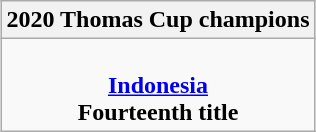<table class="wikitable" style="text-align:center; margin:auto">
<tr>
<th>2020 Thomas Cup champions</th>
</tr>
<tr>
<td><br><strong><a href='#'>Indonesia</a></strong>  <br> <strong>Fourteenth title</strong></td>
</tr>
</table>
